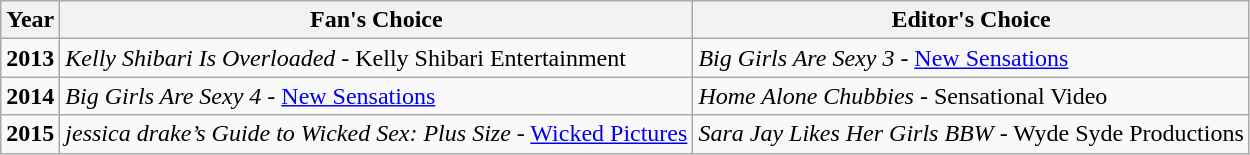<table class="wikitable">
<tr>
<th>Year</th>
<th>Fan's Choice</th>
<th>Editor's Choice</th>
</tr>
<tr>
<td><strong>2013</strong></td>
<td><em>Kelly Shibari Is Overloaded</em> - Kelly Shibari Entertainment</td>
<td><em>Big Girls Are Sexy 3</em> - <a href='#'>New Sensations</a></td>
</tr>
<tr>
<td><strong>2014</strong></td>
<td><em>Big Girls Are Sexy 4</em> - <a href='#'>New Sensations</a></td>
<td><em>Home Alone Chubbies</em> - Sensational Video</td>
</tr>
<tr>
<td><strong>2015</strong></td>
<td><em>jessica drake’s Guide to Wicked Sex: Plus Size</em> - <a href='#'>Wicked Pictures</a></td>
<td><em>Sara Jay Likes Her Girls BBW</em> - Wyde Syde Productions</td>
</tr>
</table>
